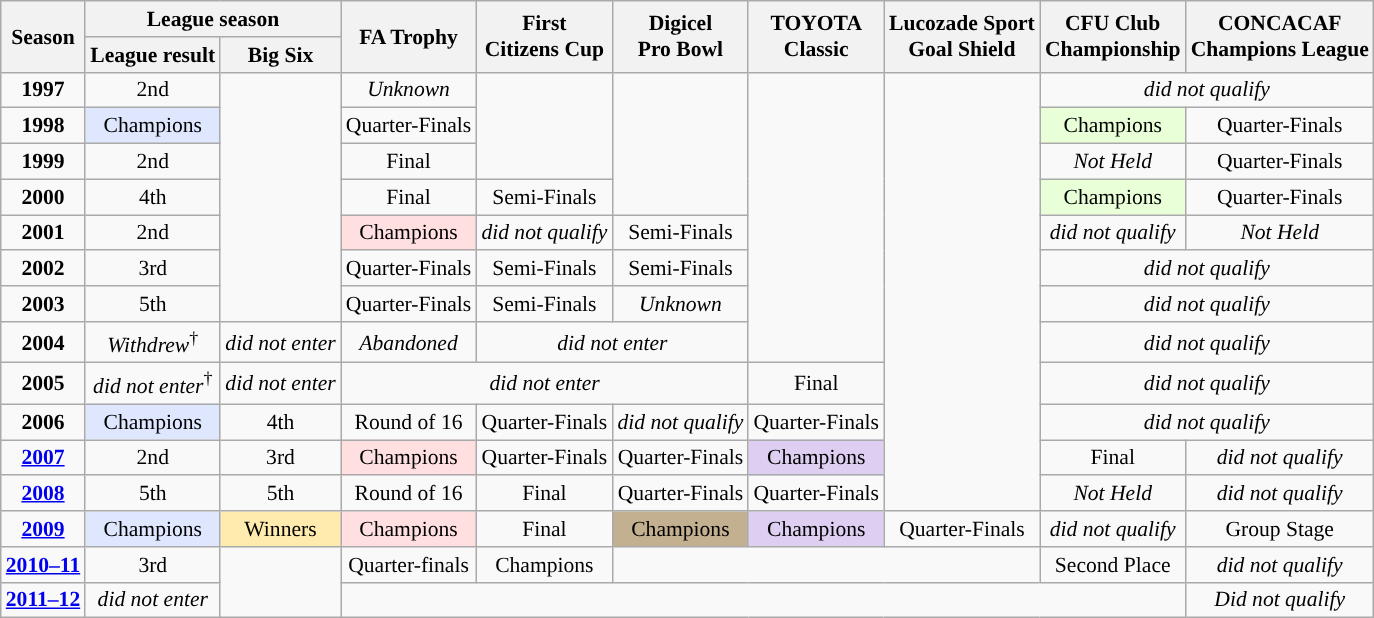<table class="wikitable" style="text-align:center; font-size:90%;">
<tr>
<th rowspan=2><strong>Season</strong></th>
<th colspan=2><strong>League season</strong></th>
<th rowspan=2><strong>FA Trophy</strong></th>
<th rowspan=2><strong>First<br>Citizens Cup</strong></th>
<th rowspan=2><strong>Digicel<br>Pro Bowl</strong></th>
<th rowspan=2><strong>TOYOTA<br>Classic</strong></th>
<th rowspan=2><strong>Lucozade Sport<br>Goal Shield</strong></th>
<th rowspan=2><strong>CFU Club<br>Championship</strong></th>
<th rowspan=2><strong>CONCACAF<br>Champions League</strong></th>
</tr>
<tr>
<th>League result</th>
<th>Big Six</th>
</tr>
<tr>
<td><strong>1997</strong></td>
<td rowspan=1>2nd</td>
<td rowspan=7></td>
<td><em>Unknown</em></td>
<td rowspan=3></td>
<td rowspan=4></td>
<td rowspan=8></td>
<td rowspan=12></td>
<td colspan=2><em>did not qualify</em></td>
</tr>
<tr>
<td><strong>1998</strong></td>
<td bgcolor="#DFE7FF">Champions</td>
<td>Quarter-Finals</td>
<td bgcolor="#E8FFD8">Champions</td>
<td>Quarter-Finals</td>
</tr>
<tr>
<td><strong>1999</strong></td>
<td>2nd</td>
<td>Final</td>
<td><em>Not Held</em></td>
<td>Quarter-Finals</td>
</tr>
<tr>
<td><strong>2000</strong></td>
<td>4th</td>
<td>Final</td>
<td>Semi-Finals</td>
<td bgcolor="#E8FFD8">Champions</td>
<td>Quarter-Finals</td>
</tr>
<tr>
<td><strong>2001</strong></td>
<td>2nd</td>
<td bgcolor="#FFDFDF">Champions</td>
<td><em>did not qualify</em></td>
<td>Semi-Finals</td>
<td><em>did not qualify</em></td>
<td><em>Not Held</em></td>
</tr>
<tr>
<td><strong>2002</strong></td>
<td>3rd</td>
<td>Quarter-Finals</td>
<td>Semi-Finals</td>
<td>Semi-Finals</td>
<td colspan=2><em>did not qualify</em></td>
</tr>
<tr>
<td><strong>2003</strong></td>
<td>5th</td>
<td>Quarter-Finals</td>
<td>Semi-Finals</td>
<td><em>Unknown</em></td>
<td colspan=2><em>did not qualify</em></td>
</tr>
<tr>
<td><strong>2004</strong></td>
<td><em>Withdrew</em><sup>†</sup></td>
<td><em>did not enter</em></td>
<td><em>Abandoned</em></td>
<td colspan=2><em>did not enter</em></td>
<td colspan=2><em>did not qualify</em></td>
</tr>
<tr>
<td><strong>2005</strong></td>
<td><em>did not enter</em><sup>†</sup></td>
<td><em>did not enter</em></td>
<td colspan=3><em>did not enter</em></td>
<td>Final</td>
<td colspan=2><em>did not qualify</em></td>
</tr>
<tr>
<td><strong>2006</strong></td>
<td bgcolor="#DFE7FF">Champions</td>
<td>4th</td>
<td>Round of 16</td>
<td>Quarter-Finals</td>
<td><em>did not qualify</em></td>
<td>Quarter-Finals</td>
<td colspan=2><em>did not qualify</em></td>
</tr>
<tr>
<td><strong><a href='#'>2007</a></strong></td>
<td>2nd</td>
<td>3rd</td>
<td bgcolor="#FFDFDF">Champions</td>
<td>Quarter-Finals</td>
<td>Quarter-Finals</td>
<td bgcolor="#DDCEF2">Champions</td>
<td>Final</td>
<td><em>did not qualify</em></td>
</tr>
<tr>
<td><strong><a href='#'>2008</a></strong></td>
<td>5th</td>
<td>5th</td>
<td>Round of 16</td>
<td>Final</td>
<td>Quarter-Finals</td>
<td>Quarter-Finals</td>
<td><em>Not Held</em></td>
<td><em>did not qualify</em></td>
</tr>
<tr>
<td><strong><a href='#'>2009</a></strong></td>
<td bgcolor="DFE7FF">Champions</td>
<td bgcolor="#FFEBAD">Winners</td>
<td bgcolor="#FFDFDF">Champions</td>
<td>Final</td>
<td bgcolor="#C3B091">Champions</td>
<td bgcolor="#DDCEF2">Champions</td>
<td>Quarter-Finals</td>
<td><em>did not qualify</em></td>
<td>Group Stage</td>
</tr>
<tr>
<td><strong><a href='#'>2010–11</a></strong></td>
<td>3rd</td>
<td rowspan=2></td>
<td>Quarter-finals</td>
<td>Champions</td>
<td colspan=3 style="border-bottom:0px;"></td>
<td>Second Place</td>
<td><em>did not qualify</em></td>
</tr>
<tr>
<td><strong><a href='#'>2011–12</a></strong></td>
<td><em>did not enter</em></td>
<td colspan=6 style="border-bottom:0px;"></td>
<td><em>Did not qualify</em></td>
</tr>
</table>
